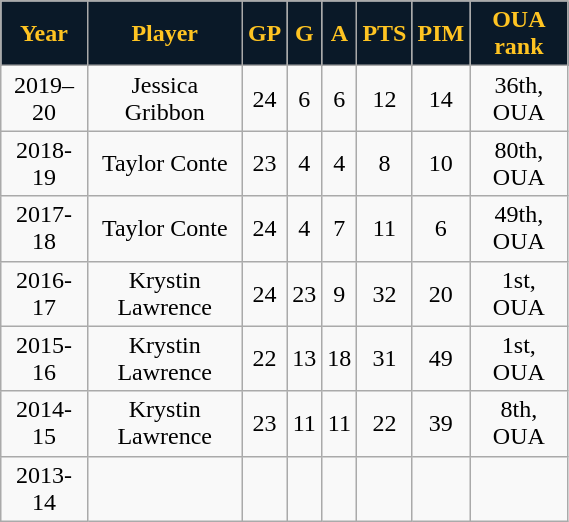<table class="wikitable" width="30%">
<tr align="center"  style=" background:#0A1928;color:#FFC422;">
<td><strong>Year</strong></td>
<td><strong>Player</strong></td>
<td><strong>GP</strong></td>
<td><strong>G</strong></td>
<td><strong>A</strong></td>
<td><strong>PTS</strong></td>
<td><strong>PIM</strong></td>
<td><strong>OUA rank</strong></td>
</tr>
<tr align="center" bgcolor="">
<td>2019–20</td>
<td>Jessica Gribbon</td>
<td>24</td>
<td>6</td>
<td>6</td>
<td>12</td>
<td>14</td>
<td>36th, OUA</td>
</tr>
<tr align="center" bgcolor="">
<td>2018-19</td>
<td>Taylor Conte</td>
<td>23</td>
<td>4</td>
<td>4</td>
<td>8</td>
<td>10</td>
<td>80th, OUA</td>
</tr>
<tr align="center" bgcolor="">
<td>2017-18</td>
<td>Taylor Conte</td>
<td>24</td>
<td>4</td>
<td>7</td>
<td>11</td>
<td>6</td>
<td>49th, OUA</td>
</tr>
<tr align="center" bgcolor="">
<td>2016-17</td>
<td>Krystin Lawrence</td>
<td>24</td>
<td>23</td>
<td>9</td>
<td>32</td>
<td>20</td>
<td>1st, OUA</td>
</tr>
<tr align="center" bgcolor="">
<td>2015-16</td>
<td>Krystin Lawrence</td>
<td>22</td>
<td>13</td>
<td>18</td>
<td>31</td>
<td>49</td>
<td>1st, OUA</td>
</tr>
<tr align="center" bgcolor="">
<td>2014-15</td>
<td>Krystin Lawrence</td>
<td>23</td>
<td>11</td>
<td>11</td>
<td>22</td>
<td>39</td>
<td>8th, OUA</td>
</tr>
<tr align="center" bgcolor="">
<td>2013-14</td>
<td></td>
<td></td>
<td></td>
<td></td>
<td></td>
<td></td>
<td></td>
</tr>
</table>
